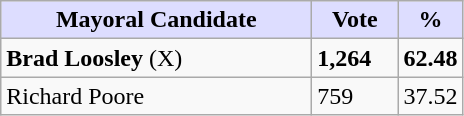<table class="wikitable">
<tr>
<th style="background:#ddf; width:200px;">Mayoral Candidate</th>
<th style="background:#ddf; width:50px;">Vote</th>
<th style="background:#ddf; width:30px;">%</th>
</tr>
<tr>
<td><strong>Brad Loosley</strong> (X)</td>
<td><strong>1,264</strong></td>
<td><strong>62.48</strong></td>
</tr>
<tr>
<td>Richard Poore</td>
<td>759</td>
<td>37.52</td>
</tr>
</table>
